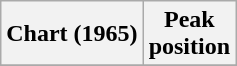<table class="wikitable sortable">
<tr>
<th align="center">Chart (1965)</th>
<th align="center">Peak<br>position</th>
</tr>
<tr>
</tr>
</table>
